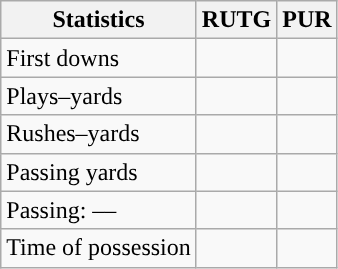<table class="wikitable" style="float:left">
<tr>
<th>Statistics</th>
<th>RUTG</th>
<th>PUR</th>
</tr>
<tr>
<td>First downs</td>
<td></td>
<td></td>
</tr>
<tr>
<td>Plays–yards</td>
<td></td>
<td></td>
</tr>
<tr>
<td>Rushes–yards</td>
<td></td>
<td></td>
</tr>
<tr>
<td>Passing yards</td>
<td></td>
<td></td>
</tr>
<tr>
<td>Passing: ––</td>
<td></td>
<td></td>
</tr>
<tr>
<td>Time of possession</td>
<td></td>
<td></td>
</tr>
</table>
